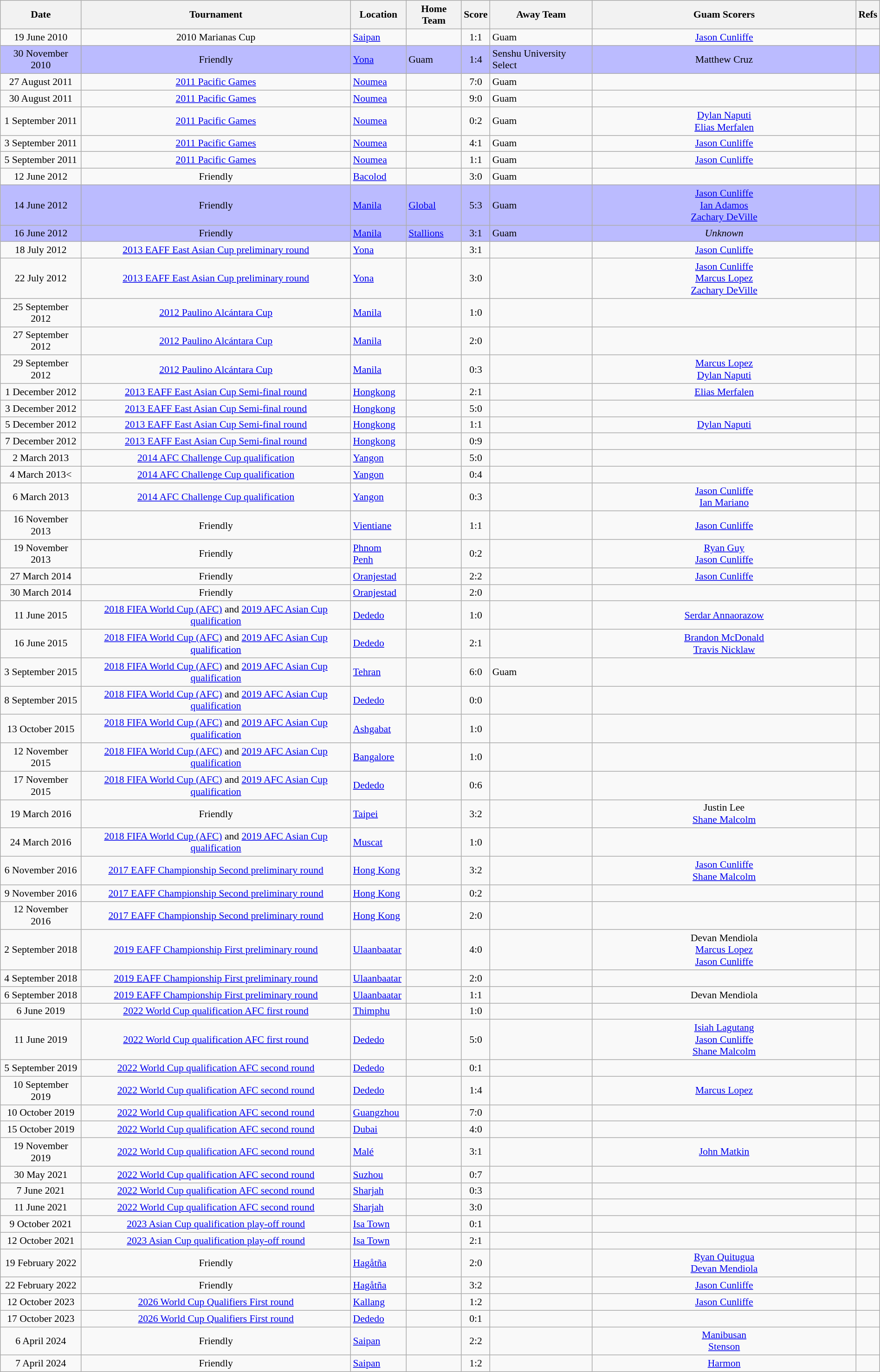<table class="wikitable" width=100% style="font-size: 90%">
<tr>
<th>Date</th>
<th>Tournament</th>
<th>Location</th>
<th>Home Team</th>
<th>Score</th>
<th>Away Team</th>
<th width=30%>Guam Scorers</th>
<th>Refs</th>
</tr>
<tr>
<td style="text-align: center;">19 June 2010</td>
<td style="text-align: center;">2010 Marianas Cup</td>
<td> <a href='#'>Saipan</a></td>
<td></td>
<td style="text-align: center;">1:1</td>
<td> Guam</td>
<td style="text-align: center;"><a href='#'>Jason Cunliffe</a> </td>
<td></td>
</tr>
<tr style="background:#bbf;">
<td style="text-align: center;">30 November 2010</td>
<td style="text-align: center;">Friendly</td>
<td> <a href='#'>Yona</a></td>
<td> Guam</td>
<td style="text-align: center;">1:4</td>
<td> Senshu University Select</td>
<td style="text-align: center;">Matthew Cruz </td>
<td></td>
</tr>
<tr>
<td style="text-align: center;">27 August 2011</td>
<td style="text-align: center;"><a href='#'>2011 Pacific Games</a></td>
<td> <a href='#'>Noumea</a></td>
<td></td>
<td style="text-align: center;">7:0</td>
<td> Guam</td>
<td></td>
<td></td>
</tr>
<tr>
<td style="text-align: center;">30 August 2011</td>
<td style="text-align: center;"><a href='#'>2011 Pacific Games</a></td>
<td> <a href='#'>Noumea</a></td>
<td></td>
<td style="text-align: center;">9:0</td>
<td> Guam</td>
<td></td>
<td></td>
</tr>
<tr>
<td style="text-align: center;">1 September 2011</td>
<td style="text-align: center;"><a href='#'>2011 Pacific Games</a></td>
<td> <a href='#'>Noumea</a></td>
<td></td>
<td style="text-align: center;">0:2</td>
<td> Guam</td>
<td style="text-align: center;"><a href='#'>Dylan Naputi</a>  <br> <a href='#'>Elias Merfalen</a> </td>
<td></td>
</tr>
<tr>
<td style="text-align: center;">3 September 2011</td>
<td style="text-align: center;"><a href='#'>2011 Pacific Games</a></td>
<td> <a href='#'>Noumea</a></td>
<td></td>
<td style="text-align: center;">4:1</td>
<td> Guam</td>
<td style="text-align: center;"><a href='#'>Jason Cunliffe</a> </td>
<td></td>
</tr>
<tr>
<td style="text-align: center;">5 September 2011</td>
<td style="text-align: center;"><a href='#'>2011 Pacific Games</a></td>
<td> <a href='#'>Noumea</a></td>
<td></td>
<td style="text-align: center;">1:1</td>
<td> Guam</td>
<td style="text-align: center;"><a href='#'>Jason Cunliffe</a> </td>
<td></td>
</tr>
<tr>
<td style="text-align: center;">12 June 2012</td>
<td style="text-align: center;">Friendly</td>
<td> <a href='#'>Bacolod</a></td>
<td></td>
<td style="text-align: center;">3:0</td>
<td> Guam</td>
<td></td>
<td></td>
</tr>
<tr style="background:#bbf;">
<td style="text-align: center;">14 June 2012</td>
<td style="text-align: center;">Friendly</td>
<td> <a href='#'>Manila</a></td>
<td> <a href='#'>Global</a></td>
<td style="text-align: center;">5:3</td>
<td> Guam</td>
<td style="text-align: center;"><a href='#'>Jason Cunliffe</a>  <br> <a href='#'>Ian Adamos</a>  <br> <a href='#'>Zachary DeVille</a> </td>
<td></td>
</tr>
<tr style="background:#bbf;">
<td style="text-align: center;">16 June 2012</td>
<td style="text-align: center;">Friendly</td>
<td> <a href='#'>Manila</a></td>
<td> <a href='#'>Stallions</a></td>
<td style="text-align: center;">3:1</td>
<td> Guam</td>
<td style="text-align: center;"><em>Unknown</em> </td>
<td></td>
</tr>
<tr>
<td style="text-align: center;">18 July 2012</td>
<td style="text-align: center;"><a href='#'>2013 EAFF East Asian Cup preliminary round</a></td>
<td> <a href='#'>Yona</a></td>
<td></td>
<td style="text-align: center;">3:1</td>
<td></td>
<td style="text-align: center;"><a href='#'>Jason Cunliffe</a> </td>
<td></td>
</tr>
<tr>
<td style="text-align: center;">22 July 2012</td>
<td style="text-align: center;"><a href='#'>2013 EAFF East Asian Cup preliminary round</a></td>
<td> <a href='#'>Yona</a></td>
<td></td>
<td style="text-align: center;">3:0</td>
<td></td>
<td style="text-align: center;"><a href='#'>Jason Cunliffe</a>  <br> <a href='#'>Marcus Lopez</a>  <br> <a href='#'>Zachary DeVille</a></td>
<td></td>
</tr>
<tr>
<td style="text-align: center;">25 September 2012</td>
<td style="text-align: center;"><a href='#'>2012 Paulino Alcántara Cup</a></td>
<td> <a href='#'>Manila</a></td>
<td></td>
<td style="text-align: center;">1:0</td>
<td></td>
<td></td>
<td></td>
</tr>
<tr>
<td style="text-align: center;">27 September 2012</td>
<td style="text-align: center;"><a href='#'>2012 Paulino Alcántara Cup</a></td>
<td> <a href='#'>Manila</a></td>
<td></td>
<td style="text-align: center;">2:0</td>
<td></td>
<td></td>
<td></td>
</tr>
<tr>
<td style="text-align: center;">29 September 2012</td>
<td style="text-align: center;"><a href='#'>2012 Paulino Alcántara Cup</a></td>
<td> <a href='#'>Manila</a></td>
<td></td>
<td style="text-align: center;">0:3</td>
<td></td>
<td style="text-align: center;"><a href='#'>Marcus Lopez</a>  <br> <a href='#'>Dylan Naputi</a> </td>
<td></td>
</tr>
<tr>
<td style="text-align: center;">1 December 2012</td>
<td style="text-align: center;"><a href='#'>2013 EAFF East Asian Cup Semi-final round</a></td>
<td> <a href='#'>Hongkong</a></td>
<td></td>
<td style="text-align: center;">2:1</td>
<td></td>
<td style="text-align: center;"><a href='#'>Elias Merfalen</a> </td>
<td></td>
</tr>
<tr>
<td style="text-align: center;">3 December 2012</td>
<td style="text-align: center;"><a href='#'>2013 EAFF East Asian Cup Semi-final round</a></td>
<td> <a href='#'>Hongkong</a></td>
<td></td>
<td style="text-align: center;">5:0</td>
<td></td>
<td></td>
<td></td>
</tr>
<tr>
<td style="text-align: center;">5 December 2012</td>
<td style="text-align: center;"><a href='#'>2013 EAFF East Asian Cup Semi-final round</a></td>
<td> <a href='#'>Hongkong</a></td>
<td></td>
<td style="text-align: center;">1:1</td>
<td></td>
<td style="text-align: center;"><a href='#'>Dylan Naputi</a> </td>
<td></td>
</tr>
<tr>
<td style="text-align: center;">7 December 2012</td>
<td style="text-align: center;"><a href='#'>2013 EAFF East Asian Cup Semi-final round</a></td>
<td> <a href='#'>Hongkong</a></td>
<td></td>
<td style="text-align: center;">0:9</td>
<td></td>
<td></td>
<td></td>
</tr>
<tr>
<td style="text-align: center;">2 March 2013</td>
<td style="text-align: center;"><a href='#'>2014 AFC Challenge Cup qualification</a></td>
<td> <a href='#'>Yangon</a></td>
<td></td>
<td style="text-align: center;">5:0</td>
<td></td>
<td></td>
<td></td>
</tr>
<tr>
<td style="text-align: center;">4 March 2013<</td>
<td style="text-align: center;"><a href='#'>2014 AFC Challenge Cup qualification</a></td>
<td> <a href='#'>Yangon</a></td>
<td></td>
<td style="text-align: center;">0:4</td>
<td></td>
<td></td>
<td></td>
</tr>
<tr>
<td style="text-align: center;">6 March 2013</td>
<td style="text-align: center;"><a href='#'>2014 AFC Challenge Cup qualification</a></td>
<td> <a href='#'>Yangon</a></td>
<td></td>
<td style="text-align: center;">0:3</td>
<td></td>
<td style="text-align: center;"><a href='#'>Jason Cunliffe</a>  <br> <a href='#'>Ian Mariano</a> </td>
<td></td>
</tr>
<tr>
<td style="text-align: center;">16 November 2013</td>
<td style="text-align: center;">Friendly</td>
<td> <a href='#'>Vientiane</a></td>
<td></td>
<td style="text-align: center;">1:1</td>
<td></td>
<td style="text-align: center;"><a href='#'>Jason Cunliffe</a> </td>
<td></td>
</tr>
<tr>
<td style="text-align: center;">19 November 2013</td>
<td style="text-align: center;">Friendly</td>
<td> <a href='#'>Phnom Penh</a></td>
<td></td>
<td style="text-align: center;">0:2</td>
<td></td>
<td style="text-align: center;"><a href='#'>Ryan Guy</a>  <br> <a href='#'>Jason Cunliffe</a> </td>
<td></td>
</tr>
<tr>
<td style="text-align: center;">27 March 2014</td>
<td style="text-align: center;">Friendly</td>
<td> <a href='#'>Oranjestad</a></td>
<td></td>
<td style="text-align: center;">2:2</td>
<td></td>
<td style="text-align: center;"><a href='#'>Jason Cunliffe</a> </td>
<td></td>
</tr>
<tr>
<td style="text-align: center;">30 March 2014</td>
<td style="text-align: center;">Friendly</td>
<td> <a href='#'>Oranjestad</a></td>
<td></td>
<td style="text-align: center;">2:0</td>
<td></td>
<td></td>
<td></td>
</tr>
<tr>
<td style="text-align: center;">11 June 2015</td>
<td style="text-align: center;"><a href='#'>2018 FIFA World Cup (AFC)</a> and <a href='#'>2019 AFC Asian Cup qualification</a></td>
<td> <a href='#'>Dededo</a></td>
<td></td>
<td style="text-align: center;">1:0</td>
<td></td>
<td style="text-align: center;"><a href='#'>Serdar Annaorazow</a> </td>
<td></td>
</tr>
<tr>
<td style="text-align: center;">16 June 2015</td>
<td style="text-align: center;"><a href='#'>2018 FIFA World Cup (AFC)</a> and <a href='#'>2019 AFC Asian Cup qualification</a></td>
<td> <a href='#'>Dededo</a></td>
<td></td>
<td style="text-align: center;">2:1</td>
<td></td>
<td style="text-align: center;"><a href='#'>Brandon McDonald</a> <br><a href='#'>Travis Nicklaw</a> </td>
<td></td>
</tr>
<tr>
<td style="text-align: center;">3 September 2015</td>
<td style="text-align: center;"><a href='#'>2018 FIFA World Cup (AFC)</a> and <a href='#'>2019 AFC Asian Cup qualification</a></td>
<td> <a href='#'>Tehran</a></td>
<td></td>
<td style="text-align: center;">6:0</td>
<td> Guam</td>
<td></td>
<td></td>
</tr>
<tr>
<td style="text-align: center;">8 September 2015</td>
<td style="text-align: center;"><a href='#'>2018 FIFA World Cup (AFC)</a> and <a href='#'>2019 AFC Asian Cup qualification</a></td>
<td> <a href='#'>Dededo</a></td>
<td></td>
<td style="text-align: center;">0:0</td>
<td></td>
<td></td>
<td></td>
</tr>
<tr>
<td style="text-align: center;">13 October 2015</td>
<td style="text-align: center;"><a href='#'>2018 FIFA World Cup (AFC)</a> and <a href='#'>2019 AFC Asian Cup qualification</a></td>
<td> <a href='#'>Ashgabat</a></td>
<td></td>
<td style="text-align: center;">1:0</td>
<td></td>
<td></td>
<td></td>
</tr>
<tr>
<td style="text-align: center;">12 November 2015</td>
<td style="text-align: center;"><a href='#'>2018 FIFA World Cup (AFC)</a> and <a href='#'>2019 AFC Asian Cup qualification</a></td>
<td> <a href='#'>Bangalore</a></td>
<td></td>
<td style="text-align: center;">1:0</td>
<td></td>
<td></td>
<td></td>
</tr>
<tr>
<td style="text-align: center;">17 November 2015</td>
<td style="text-align: center;"><a href='#'>2018 FIFA World Cup (AFC)</a> and <a href='#'>2019 AFC Asian Cup qualification</a></td>
<td> <a href='#'>Dededo</a></td>
<td></td>
<td style="text-align: center;">0:6</td>
<td></td>
<td></td>
<td></td>
</tr>
<tr>
<td style="text-align: center;">19 March 2016</td>
<td style="text-align: center;">Friendly</td>
<td> <a href='#'>Taipei</a></td>
<td></td>
<td style="text-align: center;">3:2</td>
<td></td>
<td style="text-align: center;">Justin Lee <br><a href='#'>Shane Malcolm</a> </td>
<td></td>
</tr>
<tr>
<td style="text-align: center;">24 March 2016</td>
<td style="text-align: center;"><a href='#'>2018 FIFA World Cup (AFC)</a> and <a href='#'>2019 AFC Asian Cup qualification</a></td>
<td> <a href='#'>Muscat</a></td>
<td></td>
<td style="text-align: center;">1:0</td>
<td></td>
<td></td>
<td></td>
</tr>
<tr>
<td style="text-align: center;">6 November 2016</td>
<td style="text-align: center;"><a href='#'>2017 EAFF Championship Second preliminary round</a></td>
<td> <a href='#'>Hong Kong</a></td>
<td></td>
<td style="text-align: center;">3:2</td>
<td></td>
<td style="text-align: center;"><a href='#'>Jason Cunliffe</a> <br><a href='#'>Shane Malcolm</a> </td>
<td></td>
</tr>
<tr>
<td style="text-align: center;">9 November 2016</td>
<td style="text-align: center;"><a href='#'>2017 EAFF Championship Second preliminary round</a></td>
<td> <a href='#'>Hong Kong</a></td>
<td></td>
<td style="text-align: center;">0:2</td>
<td></td>
<td></td>
<td></td>
</tr>
<tr>
<td style="text-align: center;">12 November 2016</td>
<td style="text-align: center;"><a href='#'>2017 EAFF Championship Second preliminary round</a></td>
<td> <a href='#'>Hong Kong</a></td>
<td></td>
<td style="text-align: center;">2:0</td>
<td></td>
<td></td>
<td></td>
</tr>
<tr>
<td style="text-align: center;">2 September 2018</td>
<td style="text-align: center;"><a href='#'>2019 EAFF Championship First preliminary round</a></td>
<td> <a href='#'>Ulaanbaatar</a></td>
<td></td>
<td style="text-align: center;">4:0</td>
<td></td>
<td style="text-align: center;">Devan Mendiola <br><a href='#'>Marcus Lopez</a> <br><a href='#'>Jason Cunliffe</a> </td>
<td></td>
</tr>
<tr>
<td style="text-align: center;">4 September 2018</td>
<td style="text-align: center;"><a href='#'>2019 EAFF Championship First preliminary round</a></td>
<td> <a href='#'>Ulaanbaatar</a></td>
<td></td>
<td style="text-align: center;">2:0</td>
<td></td>
<td></td>
<td></td>
</tr>
<tr>
<td style="text-align: center;">6 September 2018</td>
<td style="text-align: center;"><a href='#'>2019 EAFF Championship First preliminary round</a></td>
<td> <a href='#'>Ulaanbaatar</a></td>
<td></td>
<td style="text-align: center;">1:1</td>
<td></td>
<td style="text-align: center;">Devan Mendiola </td>
<td></td>
</tr>
<tr>
<td style="text-align: center;">6 June 2019</td>
<td style="text-align: center;"><a href='#'>2022 World Cup qualification AFC first round</a></td>
<td> <a href='#'>Thimphu</a></td>
<td></td>
<td style="text-align: center;">1:0</td>
<td></td>
<td></td>
<td></td>
</tr>
<tr>
<td style="text-align: center;">11 June 2019</td>
<td style="text-align: center;"><a href='#'>2022 World Cup qualification AFC first round</a></td>
<td> <a href='#'>Dededo</a></td>
<td></td>
<td style="text-align: center;">5:0</td>
<td></td>
<td style="text-align: center;"><a href='#'>Isiah Lagutang</a> <br><a href='#'>Jason Cunliffe</a> <br><a href='#'>Shane Malcolm</a> </td>
<td></td>
</tr>
<tr>
<td style="text-align: center;">5 September 2019</td>
<td style="text-align: center;"><a href='#'>2022 World Cup qualification AFC second round</a></td>
<td> <a href='#'>Dededo</a></td>
<td></td>
<td style="text-align: center;">0:1</td>
<td></td>
<td></td>
<td></td>
</tr>
<tr>
<td style="text-align: center;">10 September 2019</td>
<td style="text-align: center;"><a href='#'>2022 World Cup qualification AFC second round</a></td>
<td> <a href='#'>Dededo</a></td>
<td></td>
<td style="text-align: center;">1:4</td>
<td></td>
<td style="text-align: center;"><a href='#'>Marcus Lopez</a> </td>
<td></td>
</tr>
<tr>
<td style="text-align: center;">10 October 2019</td>
<td style="text-align: center;"><a href='#'>2022 World Cup qualification AFC second round</a></td>
<td> <a href='#'>Guangzhou</a></td>
<td></td>
<td style="text-align: center;">7:0</td>
<td></td>
<td></td>
<td></td>
</tr>
<tr>
<td style="text-align: center;">15 October 2019</td>
<td style="text-align: center;"><a href='#'>2022 World Cup qualification AFC second round</a></td>
<td> <a href='#'>Dubai</a></td>
<td></td>
<td style="text-align: center;">4:0</td>
<td></td>
<td></td>
<td></td>
</tr>
<tr>
<td style="text-align: center;">19 November 2019</td>
<td style="text-align: center;"><a href='#'>2022 World Cup qualification AFC second round</a></td>
<td> <a href='#'>Malé</a></td>
<td></td>
<td style="text-align: center;">3:1</td>
<td></td>
<td style="text-align: center;"><a href='#'>John Matkin</a> </td>
<td></td>
</tr>
<tr>
<td style="text-align: center;">30 May 2021</td>
<td style="text-align: center;"><a href='#'>2022 World Cup qualification AFC second round</a></td>
<td> <a href='#'>Suzhou</a></td>
<td></td>
<td style="text-align: center;">0:7</td>
<td></td>
<td style="text-align: center;"></td>
<td></td>
</tr>
<tr>
<td style="text-align: center;">7 June 2021</td>
<td style="text-align: center;"><a href='#'>2022 World Cup qualification AFC second round</a></td>
<td> <a href='#'>Sharjah</a></td>
<td></td>
<td style="text-align: center;">0:3</td>
<td></td>
<td style="text-align: center;"></td>
<td></td>
</tr>
<tr>
<td style="text-align: center;">11 June 2021</td>
<td style="text-align: center;"><a href='#'>2022 World Cup qualification AFC second round</a></td>
<td> <a href='#'>Sharjah</a></td>
<td></td>
<td style="text-align: center;">3:0</td>
<td></td>
<td style="text-align: center;"></td>
<td></td>
</tr>
<tr>
<td style="text-align: center;">9 October 2021</td>
<td style="text-align: center;"><a href='#'>2023 Asian Cup qualification play-off round</a></td>
<td> <a href='#'>Isa Town</a></td>
<td></td>
<td style="text-align: center;">0:1</td>
<td></td>
<td style="text-align: center;"></td>
<td></td>
</tr>
<tr>
<td style="text-align: center;">12 October 2021</td>
<td style="text-align: center;"><a href='#'>2023 Asian Cup qualification play-off round</a></td>
<td> <a href='#'>Isa Town</a></td>
<td></td>
<td style="text-align: center;">2:1</td>
<td></td>
<td style="text-align:center;"></td>
<td></td>
</tr>
<tr>
<td style="text-align: center;">19 February 2022</td>
<td style="text-align: center;">Friendly</td>
<td> <a href='#'>Hagåtña</a></td>
<td></td>
<td style="text-align: center;">2:0</td>
<td></td>
<td style="text-align:center;"><a href='#'>Ryan Quitugua</a> <br><a href='#'>Devan Mendiola</a> </td>
<td></td>
</tr>
<tr>
<td style="text-align: center;">22 February 2022</td>
<td style="text-align: center;">Friendly</td>
<td> <a href='#'>Hagåtña</a></td>
<td></td>
<td style="text-align: center;">3:2</td>
<td></td>
<td style="text-align:center;"><a href='#'>Jason Cunliffe</a> </td>
<td></td>
</tr>
<tr>
<td style="text-align: center;">12 October 2023</td>
<td style="text-align: center;"><a href='#'>2026 World Cup Qualifiers First round</a></td>
<td> <a href='#'>Kallang</a></td>
<td></td>
<td style="text-align: center;">1:2</td>
<td></td>
<td style="text-align: center;"><a href='#'>Jason Cunliffe</a> </td>
<td></td>
</tr>
<tr>
<td style="text-align: center;">17 October 2023</td>
<td style="text-align: center;"><a href='#'>2026 World Cup Qualifiers First round</a></td>
<td> <a href='#'>Dededo</a></td>
<td></td>
<td style="text-align: center;">0:1</td>
<td></td>
<td style="text-align: center;"></td>
<td></td>
</tr>
<tr>
<td style="text-align: center;">6 April 2024</td>
<td style="text-align: center;">Friendly</td>
<td> <a href='#'>Saipan</a></td>
<td></td>
<td style="text-align: center;">2:2</td>
<td></td>
<td style="text-align: center;"><a href='#'>Manibusan</a><br><a href='#'>Stenson</a></td>
<td></td>
</tr>
<tr>
<td style="text-align: center;">7 April 2024</td>
<td style="text-align: center;">Friendly</td>
<td> <a href='#'>Saipan</a></td>
<td></td>
<td style="text-align: center;">1:2</td>
<td></td>
<td style="text-align: center;"><a href='#'>Harmon</a></td>
<td></td>
</tr>
</table>
